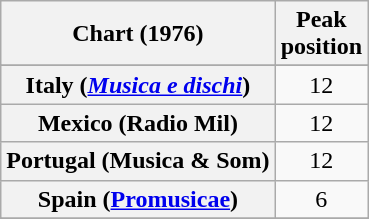<table class="wikitable sortable plainrowheaders" style="text-align:center;">
<tr>
<th>Chart (1976)</th>
<th>Peak<br>position</th>
</tr>
<tr>
</tr>
<tr>
</tr>
<tr>
<th scope=row>Italy (<em><a href='#'>Musica e dischi</a></em>)</th>
<td>12</td>
</tr>
<tr>
<th scope="row">Mexico (Radio Mil)</th>
<td align="center">12</td>
</tr>
<tr>
<th scope="row">Portugal (Musica & Som)</th>
<td align="center">12</td>
</tr>
<tr>
<th scope="row">Spain (<a href='#'>Promusicae</a>)</th>
<td align="center">6</td>
</tr>
<tr>
</tr>
<tr>
</tr>
<tr>
</tr>
</table>
